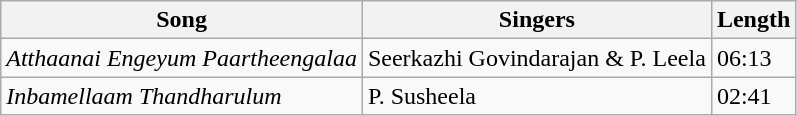<table class="wikitable">
<tr>
<th>Song</th>
<th>Singers</th>
<th>Length</th>
</tr>
<tr>
<td><em>Atthaanai Engeyum Paartheengalaa</em></td>
<td>Seerkazhi Govindarajan & P. Leela</td>
<td>06:13</td>
</tr>
<tr>
<td><em>Inbamellaam Thandharulum</em></td>
<td>P. Susheela</td>
<td>02:41</td>
</tr>
</table>
